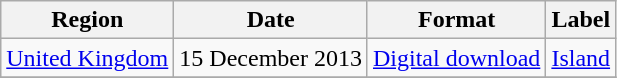<table class=wikitable>
<tr>
<th>Region</th>
<th>Date</th>
<th>Format</th>
<th>Label</th>
</tr>
<tr>
<td><a href='#'>United Kingdom</a></td>
<td>15 December 2013</td>
<td><a href='#'>Digital download</a></td>
<td><a href='#'>Island</a></td>
</tr>
<tr>
</tr>
</table>
